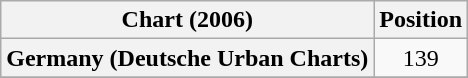<table class="wikitable plainrowheaders" style="text-align:center">
<tr>
<th scope="col">Chart (2006)</th>
<th scope="col">Position</th>
</tr>
<tr>
<th scope="row">Germany (Deutsche Urban Charts)</th>
<td align="center">139</td>
</tr>
<tr>
</tr>
</table>
